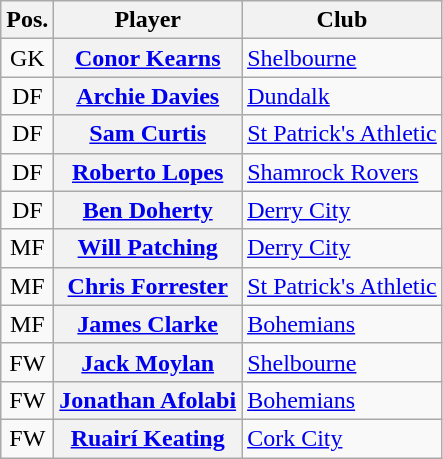<table class="wikitable plainrowheaders" style="text-align: left">
<tr>
<th scope=col>Pos.</th>
<th scope=col>Player</th>
<th scope=col>Club</th>
</tr>
<tr>
<td style=text-align:center>GK</td>
<th scope=row><a href='#'>Conor Kearns</a> </th>
<td><a href='#'>Shelbourne</a></td>
</tr>
<tr>
<td style=text-align:center>DF</td>
<th scope=row><a href='#'>Archie Davies</a> </th>
<td><a href='#'>Dundalk</a></td>
</tr>
<tr>
<td style=text-align:center>DF</td>
<th scope=row><a href='#'>Sam Curtis</a> </th>
<td><a href='#'>St Patrick's Athletic</a></td>
</tr>
<tr>
<td style=text-align:center>DF</td>
<th scope=row><a href='#'>Roberto Lopes</a> </th>
<td><a href='#'>Shamrock Rovers</a></td>
</tr>
<tr>
<td style=text-align:center>DF</td>
<th scope=row><a href='#'>Ben Doherty</a> </th>
<td><a href='#'>Derry City</a></td>
</tr>
<tr>
<td style=text-align:center>MF</td>
<th scope=row><a href='#'>Will Patching</a> </th>
<td><a href='#'>Derry City</a></td>
</tr>
<tr>
<td style=text-align:center>MF</td>
<th scope=row><a href='#'>Chris Forrester</a> </th>
<td><a href='#'>St Patrick's Athletic</a></td>
</tr>
<tr>
<td style=text-align:center>MF</td>
<th scope=row><a href='#'>James Clarke</a> </th>
<td><a href='#'>Bohemians</a></td>
</tr>
<tr>
<td style=text-align:center>FW</td>
<th scope=row><a href='#'>Jack Moylan</a> </th>
<td><a href='#'>Shelbourne</a></td>
</tr>
<tr>
<td style=text-align:center>FW</td>
<th scope=row><a href='#'>Jonathan Afolabi</a> </th>
<td><a href='#'>Bohemians</a></td>
</tr>
<tr>
<td style=text-align:center>FW</td>
<th scope=row><a href='#'>Ruairí Keating</a></th>
<td><a href='#'>Cork City</a></td>
</tr>
</table>
